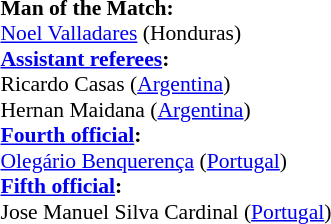<table width=50% style="font-size: 90%">
<tr>
<td><br><strong>Man of the Match:</strong>
<br><a href='#'>Noel Valladares</a> (Honduras)<br><strong><a href='#'>Assistant referees</a>:</strong>
<br>Ricardo Casas (<a href='#'>Argentina</a>)
<br>Hernan Maidana (<a href='#'>Argentina</a>)
<br><strong><a href='#'>Fourth official</a>:</strong>
<br><a href='#'>Olegário Benquerença</a> (<a href='#'>Portugal</a>)
<br><strong><a href='#'>Fifth official</a>:</strong>
<br>Jose Manuel Silva Cardinal (<a href='#'>Portugal</a>)</td>
</tr>
</table>
